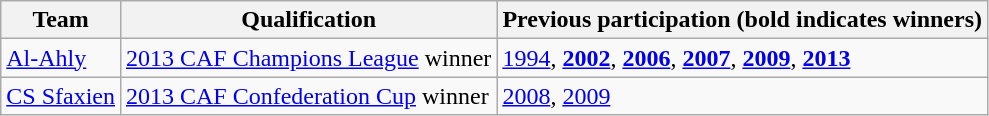<table class="wikitable">
<tr>
<th>Team</th>
<th>Qualification</th>
<th>Previous participation (bold indicates winners)</th>
</tr>
<tr>
<td> <a href='#'>Al-Ahly</a></td>
<td><a href='#'>2013 CAF Champions League</a> winner</td>
<td><a href='#'>1994</a>, <strong><a href='#'>2002</a></strong>, <strong><a href='#'>2006</a></strong>, <strong><a href='#'>2007</a></strong>, <strong><a href='#'>2009</a></strong>, <strong><a href='#'>2013</a></strong></td>
</tr>
<tr>
<td> <a href='#'>CS Sfaxien</a></td>
<td><a href='#'>2013 CAF Confederation Cup</a> winner</td>
<td><a href='#'>2008</a>, <a href='#'>2009</a></td>
</tr>
</table>
